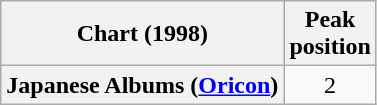<table class="wikitable plainrowheaders" style="text-align:center">
<tr>
<th scope="col">Chart (1998)</th>
<th scope="col">Peak<br>position</th>
</tr>
<tr>
<th scope="row">Japanese Albums (<a href='#'>Oricon</a>)</th>
<td>2</td>
</tr>
</table>
